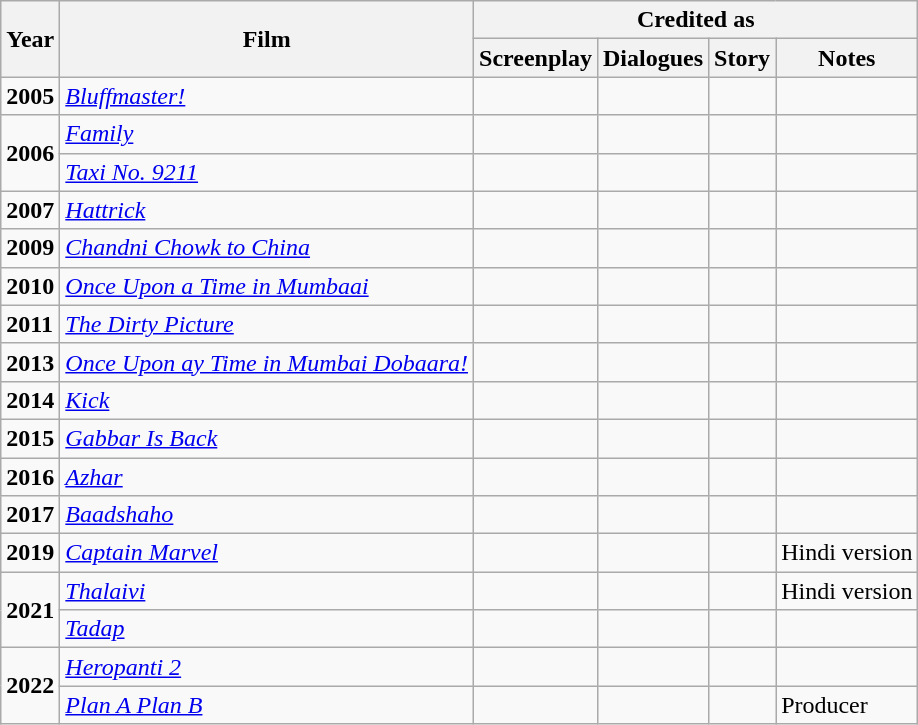<table class="wikitable sortable">
<tr>
<th rowspan="2">Year</th>
<th rowspan="2">Film</th>
<th colspan="4">Credited as</th>
</tr>
<tr>
<th>Screenplay</th>
<th>Dialogues</th>
<th>Story</th>
<th>Notes</th>
</tr>
<tr>
<td><strong>2005</strong></td>
<td><em><a href='#'>Bluffmaster!</a></em></td>
<td></td>
<td></td>
<td></td>
<td></td>
</tr>
<tr>
<td rowspan="2"><strong>2006</strong></td>
<td><a href='#'><em>Family</em></a></td>
<td></td>
<td></td>
<td></td>
<td></td>
</tr>
<tr>
<td><em><a href='#'>Taxi No. 9211</a></em></td>
<td></td>
<td></td>
<td></td>
<td></td>
</tr>
<tr>
<td><strong>2007</strong></td>
<td><a href='#'><em>Hattrick</em></a></td>
<td></td>
<td></td>
<td></td>
<td></td>
</tr>
<tr>
<td><strong>2009</strong></td>
<td><em><a href='#'>Chandni Chowk to China</a></em></td>
<td></td>
<td></td>
<td></td>
<td></td>
</tr>
<tr>
<td><strong>2010</strong></td>
<td><em><a href='#'>Once Upon a Time in Mumbaai</a></em></td>
<td></td>
<td></td>
<td></td>
<td></td>
</tr>
<tr>
<td><strong>2011</strong></td>
<td><em><a href='#'>The Dirty Picture</a></em></td>
<td></td>
<td></td>
<td></td>
<td></td>
</tr>
<tr>
<td><strong>2013</strong></td>
<td><em><a href='#'>Once Upon ay Time in Mumbai Dobaara!</a></em></td>
<td></td>
<td></td>
<td></td>
<td></td>
</tr>
<tr>
<td><strong>2014</strong></td>
<td><a href='#'><em>Kick</em></a></td>
<td></td>
<td></td>
<td></td>
<td></td>
</tr>
<tr>
<td><strong>2015</strong></td>
<td><em><a href='#'>Gabbar Is Back</a></em></td>
<td></td>
<td></td>
<td></td>
<td></td>
</tr>
<tr>
<td><strong>2016</strong></td>
<td><a href='#'><em>Azhar</em></a></td>
<td></td>
<td></td>
<td></td>
<td></td>
</tr>
<tr>
<td><strong>2017</strong></td>
<td><em><a href='#'>Baadshaho</a></em></td>
<td></td>
<td></td>
<td></td>
<td></td>
</tr>
<tr>
<td><strong>2019</strong></td>
<td><a href='#'><em>Captain Marvel</em></a></td>
<td></td>
<td></td>
<td></td>
<td>Hindi version</td>
</tr>
<tr>
<td rowspan="2"><strong>2021</strong></td>
<td><em><a href='#'>Thalaivi</a></em></td>
<td></td>
<td></td>
<td></td>
<td>Hindi version</td>
</tr>
<tr>
<td><em><a href='#'>Tadap</a></em></td>
<td></td>
<td></td>
<td></td>
<td></td>
</tr>
<tr>
<td rowspan="2"><strong>2022</strong></td>
<td><em><a href='#'>Heropanti 2</a></em></td>
<td></td>
<td></td>
<td></td>
<td></td>
</tr>
<tr>
<td><em><a href='#'>Plan A Plan B</a></em></td>
<td></td>
<td></td>
<td></td>
<td>Producer</td>
</tr>
</table>
